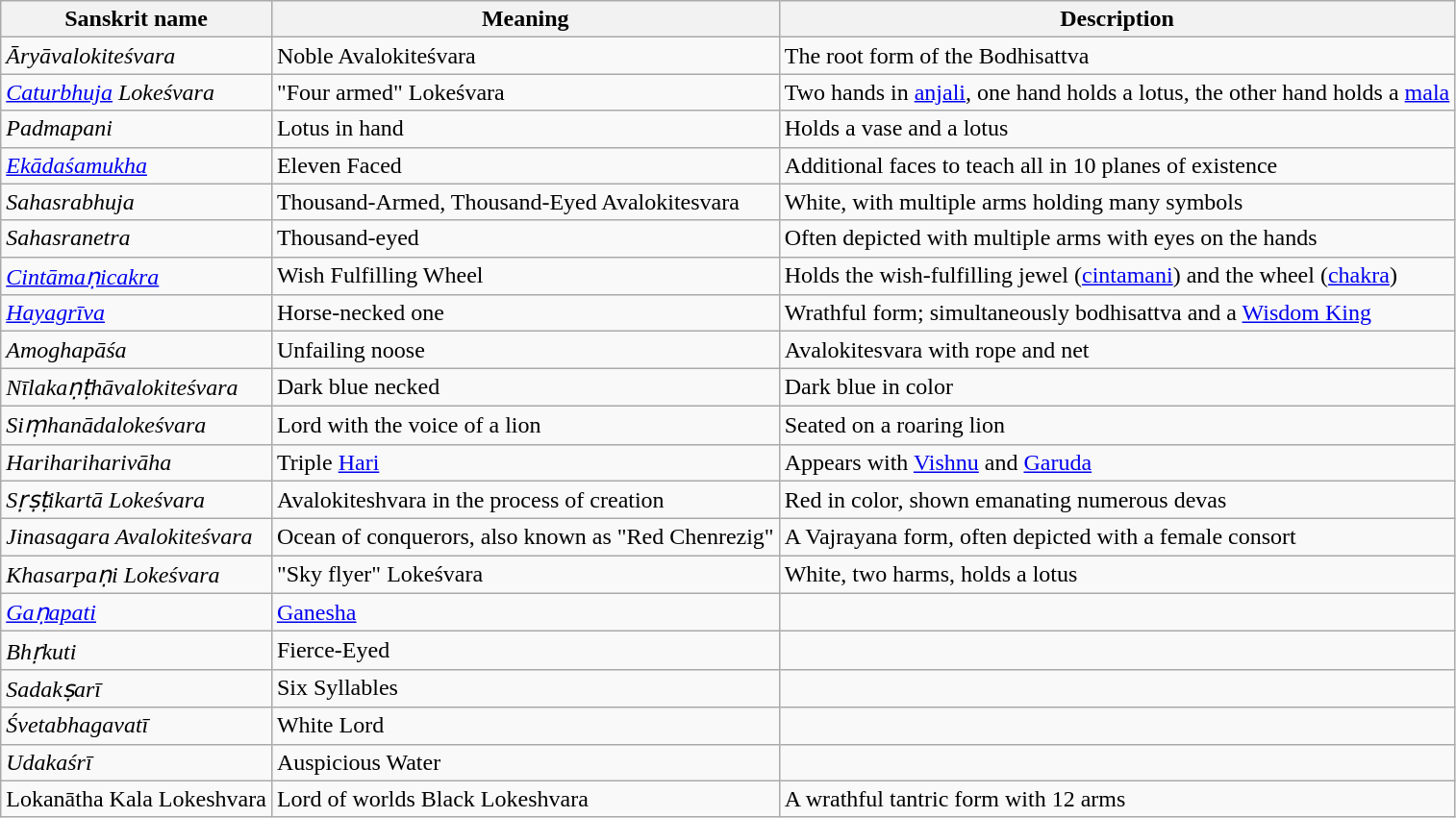<table class="wikitable">
<tr>
<th>Sanskrit name</th>
<th>Meaning</th>
<th>Description</th>
</tr>
<tr>
<td><em>Āryāvalokiteśvara</em></td>
<td>Noble Avalokiteśvara</td>
<td>The root form of the Bodhisattva</td>
</tr>
<tr>
<td><em><a href='#'>Caturbhuja</a> Lokeśvara</em></td>
<td>"Four armed" Lokeśvara</td>
<td>Two hands in <a href='#'>anjali</a>, one hand holds a lotus, the other hand holds a <a href='#'>mala</a></td>
</tr>
<tr>
<td><em>Padmapani</em></td>
<td>Lotus in hand</td>
<td>Holds a vase and a lotus</td>
</tr>
<tr>
<td><em><a href='#'>Ekādaśamukha</a></em></td>
<td>Eleven Faced</td>
<td>Additional faces to teach all in 10 planes of existence</td>
</tr>
<tr>
<td><em>Sahasrabhuja</em></td>
<td>Thousand-Armed, Thousand-Eyed Avalokitesvara</td>
<td>White, with multiple arms holding many symbols</td>
</tr>
<tr>
<td><em>Sahasranetra</em></td>
<td>Thousand-eyed</td>
<td>Often depicted with multiple arms with eyes on the hands</td>
</tr>
<tr>
<td><em><a href='#'>Cintāmaṇicakra</a></em></td>
<td>Wish Fulfilling Wheel</td>
<td>Holds the wish-fulfilling jewel (<a href='#'>cintamani</a>) and the wheel (<a href='#'>chakra</a>)</td>
</tr>
<tr>
<td><a href='#'><em>Hayagrīva</em></a></td>
<td>Horse-necked one</td>
<td>Wrathful form; simultaneously bodhisattva and a <a href='#'>Wisdom King</a></td>
</tr>
<tr>
<td><em>Amoghapāśa</em></td>
<td>Unfailing noose</td>
<td>Avalokitesvara with rope and net</td>
</tr>
<tr>
<td><em>Nīlakaṇṭhāvalokiteśvara</em></td>
<td>Dark blue necked</td>
<td>Dark blue in color</td>
</tr>
<tr>
<td><em>Siṃhanādalokeśvara</em></td>
<td>Lord with the voice of a lion</td>
<td>Seated on a roaring lion</td>
</tr>
<tr>
<td><em>Harihariharivāha</em></td>
<td>Triple <a href='#'>Hari</a></td>
<td>Appears with <a href='#'>Vishnu</a> and <a href='#'>Garuda</a></td>
</tr>
<tr>
<td><em>Sṛṣṭikartā Lokeśvara</em></td>
<td>Avalokiteshvara in the process of creation</td>
<td>Red in color, shown emanating numerous devas</td>
</tr>
<tr>
<td><em>Jinasagara  Avalokiteśvara</em></td>
<td>Ocean of conquerors, also known as "Red Chenrezig"</td>
<td>A Vajrayana form, often depicted with a female consort</td>
</tr>
<tr>
<td><em>Khasarpaṇi Lokeśvara</em></td>
<td>"Sky flyer" Lokeśvara</td>
<td>White, two harms, holds a lotus</td>
</tr>
<tr>
<td><em><a href='#'>Gaṇapati</a></em></td>
<td><a href='#'>Ganesha</a></td>
<td></td>
</tr>
<tr>
<td><em>Bhṛkuti</em></td>
<td>Fierce-Eyed</td>
<td></td>
</tr>
<tr>
<td><em>Sadakṣarī</em></td>
<td>Six Syllables</td>
<td></td>
</tr>
<tr>
<td><em>Śvetabhagavatī</em></td>
<td>White Lord</td>
<td></td>
</tr>
<tr>
<td><em>Udakaśrī</em></td>
<td>Auspicious Water</td>
<td></td>
</tr>
<tr>
<td>Lokanātha Kala Lokeshvara</td>
<td>Lord of worlds Black Lokeshvara</td>
<td>A wrathful tantric form with 12 arms</td>
</tr>
</table>
